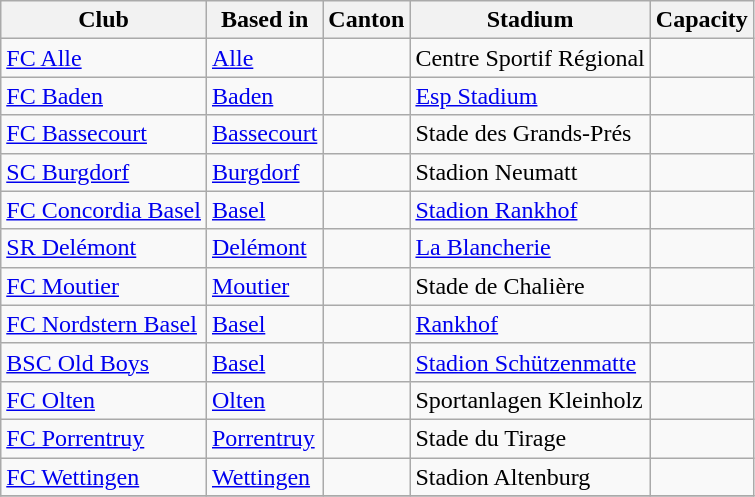<table class="wikitable">
<tr>
<th>Club</th>
<th>Based in</th>
<th>Canton</th>
<th>Stadium</th>
<th>Capacity</th>
</tr>
<tr>
<td><a href='#'>FC Alle</a></td>
<td><a href='#'>Alle</a></td>
<td></td>
<td>Centre Sportif Régional</td>
<td></td>
</tr>
<tr>
<td><a href='#'>FC Baden</a></td>
<td><a href='#'>Baden</a></td>
<td></td>
<td><a href='#'>Esp Stadium</a></td>
<td></td>
</tr>
<tr>
<td><a href='#'>FC Bassecourt</a></td>
<td><a href='#'>Bassecourt</a></td>
<td></td>
<td>Stade des Grands-Prés</td>
<td></td>
</tr>
<tr>
<td><a href='#'>SC Burgdorf</a></td>
<td><a href='#'>Burgdorf</a></td>
<td></td>
<td>Stadion Neumatt</td>
<td></td>
</tr>
<tr>
<td><a href='#'>FC Concordia Basel</a></td>
<td><a href='#'>Basel</a></td>
<td></td>
<td><a href='#'>Stadion Rankhof</a></td>
<td></td>
</tr>
<tr>
<td><a href='#'>SR Delémont</a></td>
<td><a href='#'>Delémont</a></td>
<td></td>
<td><a href='#'>La Blancherie</a></td>
<td></td>
</tr>
<tr>
<td><a href='#'>FC Moutier</a></td>
<td><a href='#'>Moutier</a></td>
<td></td>
<td>Stade de Chalière</td>
<td></td>
</tr>
<tr>
<td><a href='#'>FC Nordstern Basel</a></td>
<td><a href='#'>Basel</a></td>
<td></td>
<td><a href='#'>Rankhof</a></td>
<td></td>
</tr>
<tr>
<td><a href='#'>BSC Old Boys</a></td>
<td><a href='#'>Basel</a></td>
<td></td>
<td><a href='#'>Stadion Schützenmatte</a></td>
<td></td>
</tr>
<tr>
<td><a href='#'>FC Olten</a></td>
<td><a href='#'>Olten</a></td>
<td></td>
<td>Sportanlagen Kleinholz</td>
<td></td>
</tr>
<tr>
<td><a href='#'>FC Porrentruy</a></td>
<td><a href='#'>Porrentruy</a></td>
<td></td>
<td>Stade du Tirage</td>
<td></td>
</tr>
<tr>
<td><a href='#'>FC Wettingen</a></td>
<td><a href='#'>Wettingen</a></td>
<td></td>
<td>Stadion Altenburg</td>
<td></td>
</tr>
<tr>
</tr>
</table>
